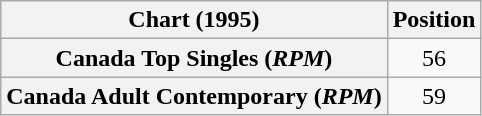<table class="wikitable plainrowheaders" style="text-align:center">
<tr>
<th>Chart (1995)</th>
<th>Position</th>
</tr>
<tr>
<th scope="row">Canada Top Singles (<em>RPM</em>)</th>
<td>56</td>
</tr>
<tr>
<th scope="row">Canada Adult Contemporary (<em>RPM</em>)</th>
<td>59</td>
</tr>
</table>
